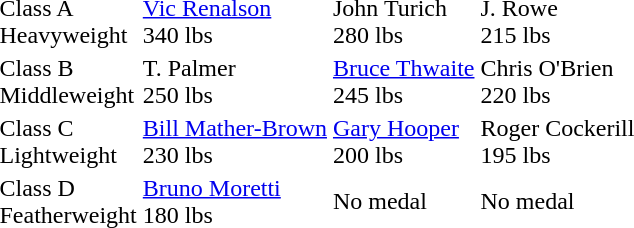<table>
<tr>
<td>Class A <br> Heavyweight</td>
<td><a href='#'>Vic Renalson</a>  <br>340 lbs</td>
<td>John Turich  <br> 280 lbs</td>
<td>J. Rowe  <br> 215 lbs</td>
</tr>
<tr>
<td>Class B <br> Middleweight</td>
<td>T. Palmer  <br> 250 lbs</td>
<td><a href='#'>Bruce Thwaite</a>  <br> 245 lbs</td>
<td>Chris O'Brien  <br> 220 lbs</td>
</tr>
<tr>
<td>Class C <br> Lightweight</td>
<td><a href='#'>Bill Mather-Brown</a>  <br> 230 lbs</td>
<td><a href='#'>Gary Hooper</a>  <br> 200 lbs</td>
<td>Roger Cockerill  <br> 195 lbs</td>
</tr>
<tr>
<td>Class D <br> Featherweight</td>
<td><a href='#'>Bruno Moretti</a>  <br> 180 lbs</td>
<td>No medal</td>
<td>No medal</td>
</tr>
</table>
